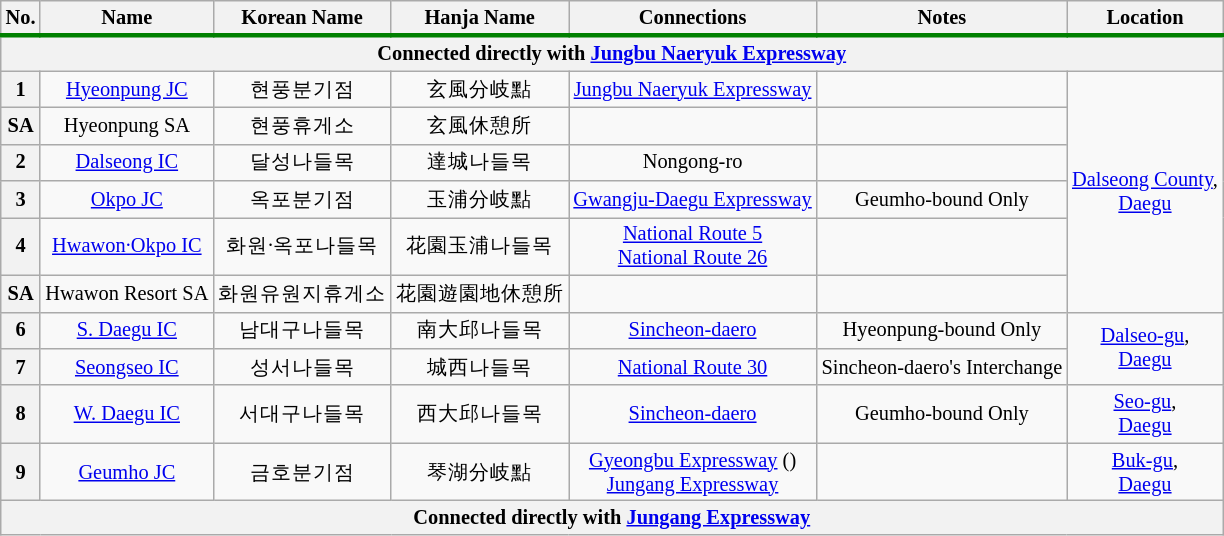<table class="wikitable" style="font-size: 85%; text-align: center;">
<tr style="border-bottom:solid 0.25em green;">
<th>No.</th>
<th>Name</th>
<th>Korean Name</th>
<th>Hanja Name</th>
<th>Connections</th>
<th>Notes</th>
<th>Location</th>
</tr>
<tr>
<th colspan="7">Connected directly with  <a href='#'>Jungbu Naeryuk Expressway</a></th>
</tr>
<tr>
<th>1</th>
<td><a href='#'>Hyeonpung JC</a></td>
<td>현풍분기점</td>
<td>玄風分岐點</td>
<td> <a href='#'>Jungbu Naeryuk Expressway</a></td>
<td></td>
<td rowspan="6"><a href='#'>Dalseong County</a>,<br><a href='#'>Daegu</a></td>
</tr>
<tr>
<th>SA</th>
<td>Hyeonpung SA</td>
<td>현풍휴게소</td>
<td>玄風休憩所</td>
<td></td>
<td></td>
</tr>
<tr>
<th>2</th>
<td><a href='#'>Dalseong IC</a></td>
<td>달성나들목</td>
<td>達城나들목</td>
<td>Nongong-ro</td>
<td></td>
</tr>
<tr>
<th>3</th>
<td><a href='#'>Okpo JC</a></td>
<td>옥포분기점</td>
<td>玉浦分岐點</td>
<td> <a href='#'>Gwangju-Daegu Expressway</a></td>
<td>Geumho-bound Only</td>
</tr>
<tr>
<th>4</th>
<td><a href='#'>Hwawon·Okpo IC</a></td>
<td>화원·옥포나들목</td>
<td>花園玉浦나들목</td>
<td> <a href='#'>National Route 5</a><br> <a href='#'>National Route 26</a></td>
<td></td>
</tr>
<tr>
<th>SA</th>
<td>Hwawon Resort SA</td>
<td>화원유원지휴게소</td>
<td>花園遊園地休憩所</td>
<td></td>
<td></td>
</tr>
<tr>
<th>6</th>
<td><a href='#'>S. Daegu IC</a></td>
<td>남대구나들목</td>
<td>南大邱나들목</td>
<td> <a href='#'>Sincheon-daero</a></td>
<td>Hyeonpung-bound Only</td>
<td rowspan="2"><a href='#'>Dalseo-gu</a>,<br><a href='#'>Daegu</a></td>
</tr>
<tr>
<th>7</th>
<td><a href='#'>Seongseo IC</a></td>
<td>성서나들목</td>
<td>城西나들목</td>
<td> <a href='#'>National Route 30</a></td>
<td>Sincheon-daero's Interchange</td>
</tr>
<tr>
<th>8</th>
<td><a href='#'>W. Daegu IC</a></td>
<td>서대구나들목</td>
<td>西大邱나들목</td>
<td> <a href='#'>Sincheon-daero</a></td>
<td>Geumho-bound Only</td>
<td><a href='#'>Seo-gu</a>,<br><a href='#'>Daegu</a></td>
</tr>
<tr>
<th>9</th>
<td><a href='#'>Geumho JC</a></td>
<td>금호분기점</td>
<td>琴湖分岐點</td>
<td> <a href='#'>Gyeongbu Expressway</a> ()<br> <a href='#'>Jungang Expressway</a></td>
<td></td>
<td><a href='#'>Buk-gu</a>,<br><a href='#'>Daegu</a></td>
</tr>
<tr>
<th colspan="7">Connected directly with  <a href='#'>Jungang Expressway</a></th>
</tr>
</table>
